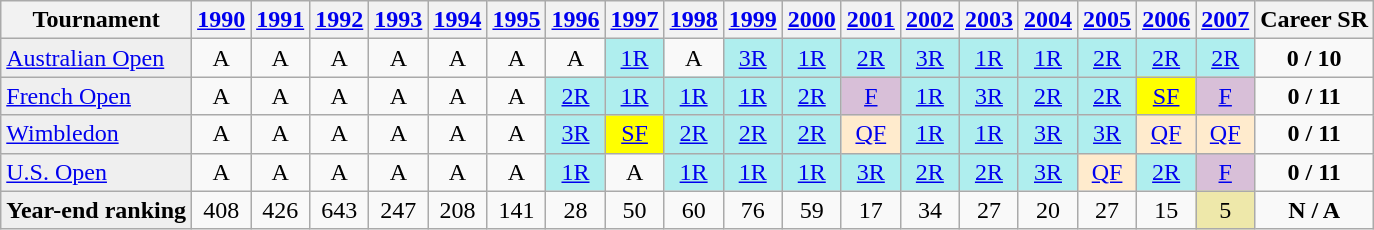<table class="wikitable">
<tr>
<th>Tournament</th>
<th><a href='#'>1990</a></th>
<th><a href='#'>1991</a></th>
<th><a href='#'>1992</a></th>
<th><a href='#'>1993</a></th>
<th><a href='#'>1994</a></th>
<th><a href='#'>1995</a></th>
<th><a href='#'>1996</a></th>
<th><a href='#'>1997</a></th>
<th><a href='#'>1998</a></th>
<th><a href='#'>1999</a></th>
<th><a href='#'>2000</a></th>
<th><a href='#'>2001</a></th>
<th><a href='#'>2002</a></th>
<th><a href='#'>2003</a></th>
<th><a href='#'>2004</a></th>
<th><a href='#'>2005</a></th>
<th><a href='#'>2006</a></th>
<th><a href='#'>2007</a></th>
<th>Career SR</th>
</tr>
<tr>
<td style="background:#EFEFEF;"><a href='#'>Australian Open</a></td>
<td align="center">A</td>
<td align="center">A</td>
<td align="center">A</td>
<td align="center">A</td>
<td align="center">A</td>
<td align="center">A</td>
<td align="center">A</td>
<td align="center" style="background:#afeeee;"><a href='#'>1R</a></td>
<td align="center">A</td>
<td align="center" style="background:#afeeee;"><a href='#'>3R</a></td>
<td align="center" style="background:#afeeee;"><a href='#'>1R</a></td>
<td align="center" style="background:#afeeee;"><a href='#'>2R</a></td>
<td align="center" style="background:#afeeee;"><a href='#'>3R</a></td>
<td align="center" style="background:#afeeee;"><a href='#'>1R</a></td>
<td align="center" style="background:#afeeee;"><a href='#'>1R</a></td>
<td align="center" style="background:#afeeee;"><a href='#'>2R</a></td>
<td align="center" style="background:#afeeee;"><a href='#'>2R</a></td>
<td align="center" style="background:#afeeee;"><a href='#'>2R</a></td>
<td align="center"><strong>0 / 10</strong></td>
</tr>
<tr>
<td style="background:#EFEFEF;"><a href='#'>French Open</a></td>
<td align="center">A</td>
<td align="center">A</td>
<td align="center">A</td>
<td align="center">A</td>
<td align="center">A</td>
<td align="center">A</td>
<td align="center" style="background:#afeeee;"><a href='#'>2R</a></td>
<td align="center" style="background:#afeeee;"><a href='#'>1R</a></td>
<td align="center" style="background:#afeeee;"><a href='#'>1R</a></td>
<td align="center" style="background:#afeeee;"><a href='#'>1R</a></td>
<td align="center" style="background:#afeeee;"><a href='#'>2R</a></td>
<td align="center" style="background:#D8BFD8;"><a href='#'>F</a></td>
<td align="center" style="background:#afeeee;"><a href='#'>1R</a></td>
<td align="center" style="background:#afeeee;"><a href='#'>3R</a></td>
<td align="center" style="background:#afeeee;"><a href='#'>2R</a></td>
<td align="center" style="background:#afeeee;"><a href='#'>2R</a></td>
<td align="center" style="background:yellow;"><a href='#'>SF</a></td>
<td align="center" style="background:#D8BFD8;"><a href='#'>F</a></td>
<td align="center"><strong>0 / 11</strong></td>
</tr>
<tr>
<td style="background:#EFEFEF;"><a href='#'>Wimbledon</a></td>
<td align="center">A</td>
<td align="center">A</td>
<td align="center">A</td>
<td align="center">A</td>
<td align="center">A</td>
<td align="center">A</td>
<td align="center" style="background:#afeeee;"><a href='#'>3R</a></td>
<td align="center" style="background:yellow;"><a href='#'>SF</a></td>
<td align="center" style="background:#afeeee;"><a href='#'>2R</a></td>
<td align="center" style="background:#afeeee;"><a href='#'>2R</a></td>
<td align="center" style="background:#afeeee;"><a href='#'>2R</a></td>
<td align="center" style="background:#ffebcd;"><a href='#'>QF</a></td>
<td align="center" style="background:#afeeee;"><a href='#'>1R</a></td>
<td align="center" style="background:#afeeee;"><a href='#'>1R</a></td>
<td align="center" style="background:#afeeee;"><a href='#'>3R</a></td>
<td align="center" style="background:#afeeee;"><a href='#'>3R</a></td>
<td align="center" style="background:#ffebcd;"><a href='#'>QF</a></td>
<td align="center" style="background:#ffebcd;"><a href='#'>QF</a></td>
<td align="center"><strong>0 / 11</strong></td>
</tr>
<tr>
<td style="background:#EFEFEF;"><a href='#'>U.S. Open</a></td>
<td align="center">A</td>
<td align="center">A</td>
<td align="center">A</td>
<td align="center">A</td>
<td align="center">A</td>
<td align="center">A</td>
<td align="center" style="background:#afeeee;"><a href='#'>1R</a></td>
<td align="center">A</td>
<td align="center" style="background:#afeeee;"><a href='#'>1R</a></td>
<td align="center" style="background:#afeeee;"><a href='#'>1R</a></td>
<td align="center" style="background:#afeeee;"><a href='#'>1R</a></td>
<td align="center" style="background:#afeeee;"><a href='#'>3R</a></td>
<td align="center" style="background:#afeeee;"><a href='#'>2R</a></td>
<td align="center" style="background:#afeeee;"><a href='#'>2R</a></td>
<td align="center" style="background:#afeeee;"><a href='#'>3R</a></td>
<td align="center" style="background:#ffebcd;"><a href='#'>QF</a></td>
<td align="center" style="background:#afeeee;"><a href='#'>2R</a></td>
<td align="center" style="background:#D8BFD8;"><a href='#'>F</a></td>
<td align="center"><strong>0 / 11</strong></td>
</tr>
<tr>
<td style="background:#EFEFEF;"><strong>Year-end ranking</strong></td>
<td align="center">408</td>
<td align="center">426</td>
<td align="center">643</td>
<td align="center">247</td>
<td align="center">208</td>
<td align="center">141</td>
<td align="center">28</td>
<td align="center">50</td>
<td align="center">60</td>
<td align="center">76</td>
<td align="center">59</td>
<td align="center">17</td>
<td align="center">34</td>
<td align="center">27</td>
<td align="center">20</td>
<td align="center">27</td>
<td align="center">15</td>
<td align="center" style="background:#EEE8AA;">5</td>
<td align="center"><strong>N / A</strong></td>
</tr>
</table>
